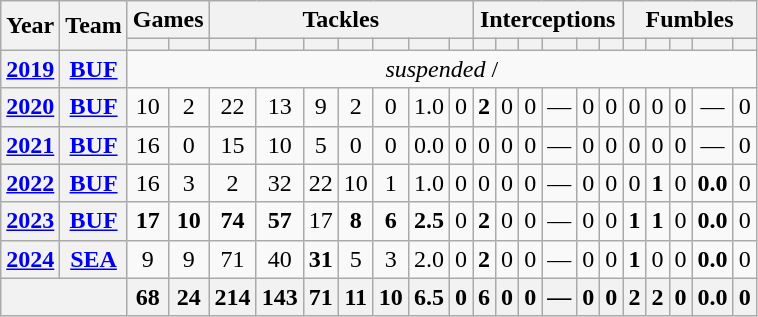<table class="wikitable" style="text-align: center;">
<tr>
<th rowspan="2">Year</th>
<th rowspan="2">Team</th>
<th colspan="2">Games</th>
<th colspan="7">Tackles</th>
<th colspan="6">Interceptions</th>
<th colspan="5">Fumbles</th>
</tr>
<tr>
<th></th>
<th></th>
<th></th>
<th></th>
<th></th>
<th></th>
<th></th>
<th></th>
<th></th>
<th></th>
<th></th>
<th></th>
<th></th>
<th></th>
<th></th>
<th></th>
<th></th>
<th></th>
<th></th>
<th></th>
</tr>
<tr>
<th><a href='#'>2019</a></th>
<th><a href='#'>BUF</a></th>
<td colspan="21"><em>suspended</em> / </td>
</tr>
<tr>
<th><a href='#'>2020</a></th>
<th><a href='#'>BUF</a></th>
<td>10</td>
<td>2</td>
<td>22</td>
<td>13</td>
<td>9</td>
<td>2</td>
<td>0</td>
<td>1.0</td>
<td>0</td>
<td><strong>2</strong></td>
<td>0</td>
<td>0</td>
<td>—</td>
<td>0</td>
<td>0</td>
<td>0</td>
<td>0</td>
<td>0</td>
<td>—</td>
<td>0</td>
</tr>
<tr>
<th><a href='#'>2021</a></th>
<th><a href='#'>BUF</a></th>
<td>16</td>
<td>0</td>
<td>15</td>
<td>10</td>
<td>5</td>
<td>0</td>
<td>0</td>
<td>0.0</td>
<td>0</td>
<td>0</td>
<td>0</td>
<td>0</td>
<td>—</td>
<td>0</td>
<td>0</td>
<td>0</td>
<td>0</td>
<td>0</td>
<td>—</td>
<td>0</td>
</tr>
<tr>
<th><a href='#'>2022</a></th>
<th><a href='#'>BUF</a></th>
<td>16</td>
<td>3</td>
<td>2</td>
<td>32</td>
<td>22</td>
<td>10</td>
<td>1</td>
<td>1.0</td>
<td>0</td>
<td>0</td>
<td>0</td>
<td>0</td>
<td>—</td>
<td>0</td>
<td>0</td>
<td>0</td>
<td><strong>1</strong></td>
<td>0</td>
<td><strong>0.0</strong></td>
<td>0</td>
</tr>
<tr>
<th><a href='#'>2023</a></th>
<th><a href='#'>BUF</a></th>
<td><strong>17</strong></td>
<td><strong>10</strong></td>
<td><strong>74</strong></td>
<td><strong>57</strong></td>
<td>17</td>
<td><strong>8</strong></td>
<td><strong>6</strong></td>
<td><strong>2.5</strong></td>
<td>0</td>
<td><strong>2</strong></td>
<td>0</td>
<td>0</td>
<td>—</td>
<td>0</td>
<td>0</td>
<td><strong>1</strong></td>
<td><strong>1</strong></td>
<td>0</td>
<td><strong>0.0</strong></td>
<td>0</td>
</tr>
<tr>
<th><a href='#'>2024</a></th>
<th><a href='#'>SEA</a></th>
<td>9</td>
<td>9</td>
<td>71</td>
<td>40</td>
<td><strong>31</strong></td>
<td>5</td>
<td>3</td>
<td>2.0</td>
<td>0</td>
<td><strong>2</strong></td>
<td>0</td>
<td>0</td>
<td>—</td>
<td>0</td>
<td>0</td>
<td><strong>1</strong></td>
<td>0</td>
<td>0</td>
<td><strong>0.0</strong></td>
<td>0</td>
</tr>
<tr>
<th colspan="2"></th>
<th>68</th>
<th>24</th>
<th>214</th>
<th>143</th>
<th>71</th>
<th>11</th>
<th>10</th>
<th>6.5</th>
<th>0</th>
<th>6</th>
<th>0</th>
<th>0</th>
<th>—</th>
<th>0</th>
<th>0</th>
<th>2</th>
<th>2</th>
<th>0</th>
<th>0.0</th>
<th>0</th>
</tr>
</table>
